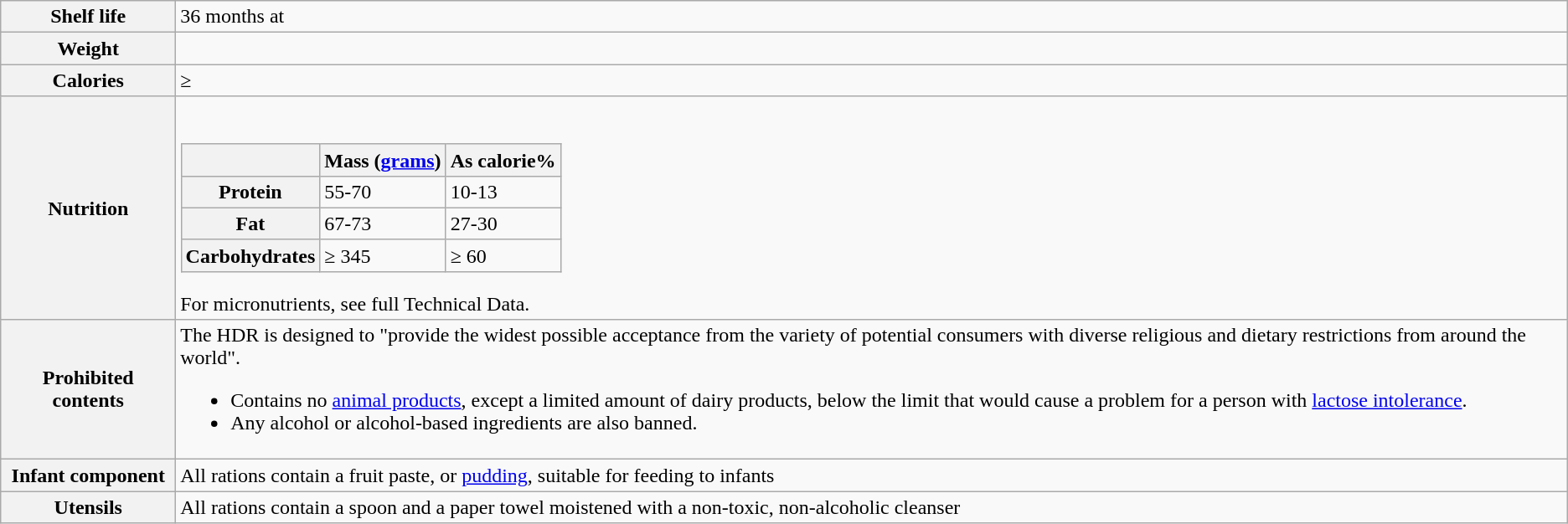<table class="wikitable">
<tr>
<th scope=row>Shelf life</th>
<td>36 months at </td>
</tr>
<tr>
<th scope=row>Weight</th>
<td></td>
</tr>
<tr>
<th scope=row>Calories</th>
<td>≥ </td>
</tr>
<tr>
<th scope=row>Nutrition</th>
<td><br><table class=wikitable>
<tr>
<th></th>
<th>Mass (<a href='#'>grams</a>)</th>
<th>As calorie%</th>
</tr>
<tr>
<th scope=row>Protein</th>
<td>55-70</td>
<td>10-13</td>
</tr>
<tr>
<th scope=row>Fat</th>
<td>67-73</td>
<td>27-30</td>
</tr>
<tr>
<th scope=row>Carbohydrates</th>
<td>≥ 345</td>
<td>≥ 60</td>
</tr>
</table>
For micronutrients, see full Technical Data.</td>
</tr>
<tr>
<th scope=row>Prohibited contents</th>
<td>The HDR is designed to "provide the widest possible acceptance from the variety of potential consumers with diverse religious and dietary restrictions from around the world".<br><ul><li>Contains no <a href='#'>animal products</a>, except a limited amount of dairy products, below the limit that would cause a problem for a person with <a href='#'>lactose intolerance</a>.</li><li>Any alcohol or alcohol-based ingredients are also banned.</li></ul></td>
</tr>
<tr>
<th scope=row>Infant component</th>
<td>All rations contain a fruit paste, or <a href='#'>pudding</a>, suitable for feeding to infants</td>
</tr>
<tr>
<th scope=row>Utensils</th>
<td>All rations contain a spoon and a paper towel moistened with a non-toxic, non-alcoholic cleanser</td>
</tr>
</table>
